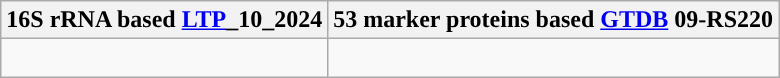<table class="wikitable">
<tr>
<th colspan=1>16S rRNA based <a href='#'>LTP</a>_10_2024</th>
<th colspan=1>53 marker proteins based <a href='#'>GTDB</a> 09-RS220</th>
</tr>
<tr>
<td style="vertical-align:top"><br></td>
<td><br></td>
</tr>
</table>
